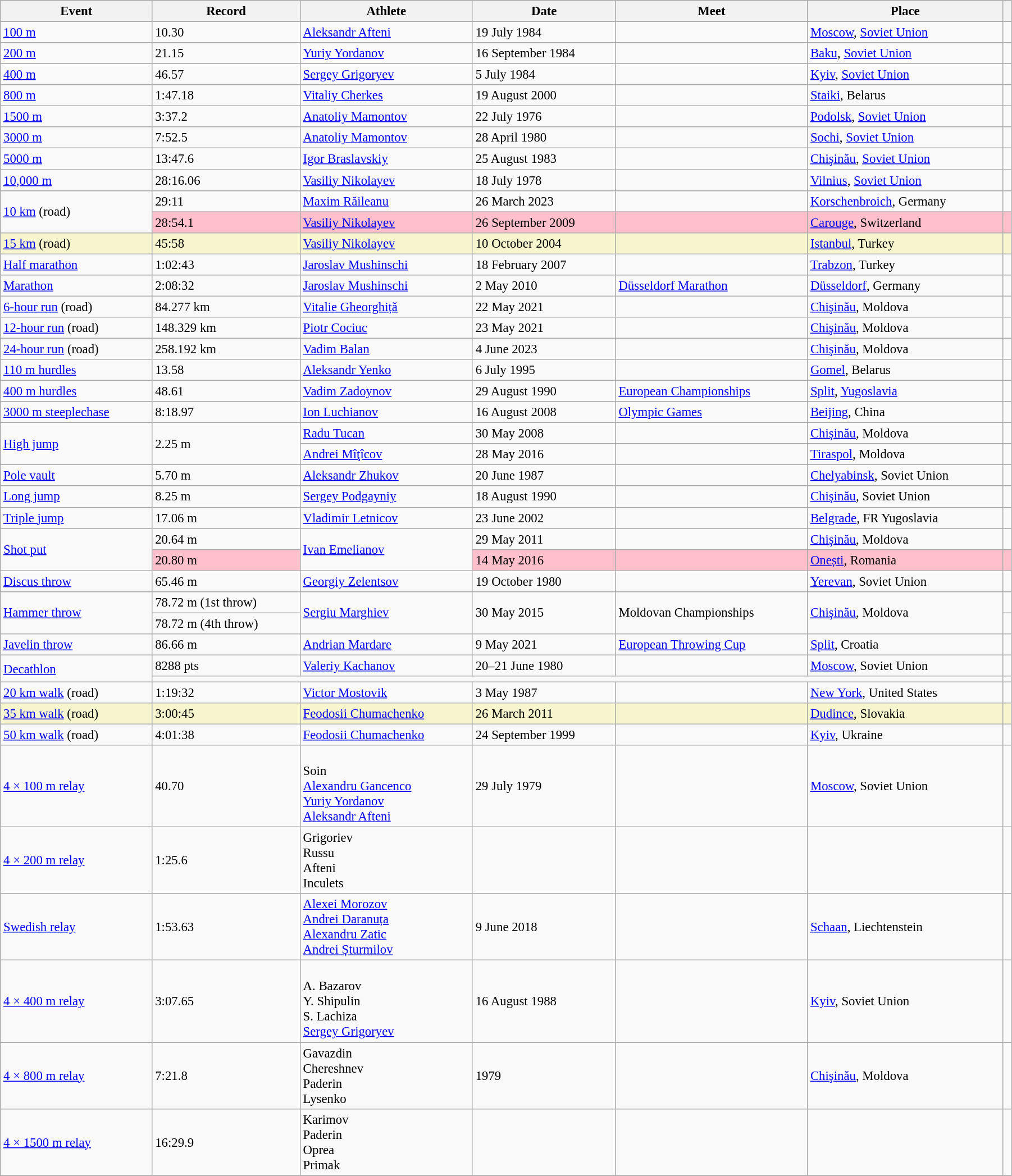<table class="wikitable" style="font-size:95%; width: 95%;">
<tr>
<th>Event</th>
<th>Record</th>
<th>Athlete</th>
<th>Date</th>
<th>Meet</th>
<th>Place</th>
<th></th>
</tr>
<tr>
<td><a href='#'>100 m</a></td>
<td>10.30 </td>
<td><a href='#'>Aleksandr Afteni</a></td>
<td>19 July 1984</td>
<td></td>
<td><a href='#'>Moscow</a>, <a href='#'>Soviet Union</a></td>
<td></td>
</tr>
<tr>
<td><a href='#'>200 m</a></td>
<td>21.15 </td>
<td><a href='#'>Yuriy Yordanov</a></td>
<td>16 September 1984</td>
<td></td>
<td><a href='#'>Baku</a>, <a href='#'>Soviet Union</a></td>
<td></td>
</tr>
<tr>
<td><a href='#'>400 m</a></td>
<td>46.57</td>
<td><a href='#'>Sergey Grigoryev</a></td>
<td>5 July 1984</td>
<td></td>
<td><a href='#'>Kyiv</a>, <a href='#'>Soviet Union</a></td>
<td></td>
</tr>
<tr>
<td><a href='#'>800 m</a></td>
<td>1:47.18</td>
<td><a href='#'>Vitaliy Cherkes</a></td>
<td>19 August 2000</td>
<td></td>
<td><a href='#'>Staiki</a>, Belarus</td>
<td></td>
</tr>
<tr>
<td><a href='#'>1500 m</a></td>
<td>3:37.2 </td>
<td><a href='#'>Anatoliy Mamontov</a></td>
<td>22 July 1976</td>
<td></td>
<td><a href='#'>Podolsk</a>, <a href='#'>Soviet Union</a></td>
<td></td>
</tr>
<tr>
<td><a href='#'>3000 m</a></td>
<td>7:52.5 </td>
<td><a href='#'>Anatoliy Mamontov</a></td>
<td>28 April 1980</td>
<td></td>
<td><a href='#'>Sochi</a>, <a href='#'>Soviet Union</a></td>
<td></td>
</tr>
<tr>
<td><a href='#'>5000 m</a></td>
<td>13:47.6 </td>
<td><a href='#'>Igor Braslavskiy</a></td>
<td>25 August 1983</td>
<td></td>
<td><a href='#'>Chişinău</a>, <a href='#'>Soviet Union</a></td>
<td></td>
</tr>
<tr>
<td><a href='#'>10,000 m</a></td>
<td>28:16.06</td>
<td><a href='#'>Vasiliy Nikolayev</a></td>
<td>18 July 1978</td>
<td></td>
<td><a href='#'>Vilnius</a>, <a href='#'>Soviet Union</a></td>
<td></td>
</tr>
<tr>
<td rowspan=2><a href='#'>10 km</a> (road)</td>
<td>29:11</td>
<td><a href='#'>Maxim Răileanu</a></td>
<td>26 March 2023</td>
<td></td>
<td><a href='#'>Korschenbroich</a>, Germany</td>
<td></td>
</tr>
<tr style="background:pink">
<td>28:54.1</td>
<td><a href='#'>Vasiliy Nikolayev</a></td>
<td>26 September 2009</td>
<td></td>
<td><a href='#'>Carouge</a>, Switzerland</td>
<td></td>
</tr>
<tr style="background:#f6F5CE;">
<td><a href='#'>15 km</a> (road)</td>
<td>45:58</td>
<td><a href='#'>Vasiliy Nikolayev</a></td>
<td>10 October 2004</td>
<td></td>
<td><a href='#'>Istanbul</a>, Turkey</td>
<td></td>
</tr>
<tr>
<td><a href='#'>Half marathon</a></td>
<td>1:02:43</td>
<td><a href='#'>Jaroslav Mushinschi</a></td>
<td>18 February 2007</td>
<td></td>
<td><a href='#'>Trabzon</a>, Turkey</td>
<td></td>
</tr>
<tr>
<td><a href='#'>Marathon</a></td>
<td>2:08:32</td>
<td><a href='#'>Jaroslav Mushinschi</a></td>
<td>2 May 2010</td>
<td><a href='#'>Düsseldorf Marathon</a></td>
<td><a href='#'>Düsseldorf</a>, Germany</td>
<td></td>
</tr>
<tr>
<td><a href='#'>6-hour run</a> (road)</td>
<td>84.277 km</td>
<td><a href='#'>Vitalie Gheorghiță</a></td>
<td>22 May 2021</td>
<td></td>
<td><a href='#'>Chişinău</a>, Moldova</td>
<td></td>
</tr>
<tr>
<td><a href='#'>12-hour run</a> (road)</td>
<td>148.329 km</td>
<td><a href='#'>Piotr Cociuc</a></td>
<td>23 May 2021</td>
<td></td>
<td><a href='#'>Chişinău</a>, Moldova</td>
<td></td>
</tr>
<tr>
<td><a href='#'>24-hour run</a> (road)</td>
<td>258.192 km</td>
<td><a href='#'>Vadim Balan</a></td>
<td>4 June 2023</td>
<td></td>
<td><a href='#'>Chişinău</a>, Moldova</td>
<td></td>
</tr>
<tr>
<td><a href='#'>110 m hurdles</a></td>
<td>13.58 </td>
<td><a href='#'>Aleksandr Yenko</a></td>
<td>6 July 1995</td>
<td></td>
<td><a href='#'>Gomel</a>, Belarus</td>
<td></td>
</tr>
<tr>
<td><a href='#'>400 m hurdles</a></td>
<td>48.61</td>
<td><a href='#'>Vadim Zadoynov</a></td>
<td>29 August 1990</td>
<td><a href='#'>European Championships</a></td>
<td><a href='#'>Split</a>, <a href='#'>Yugoslavia</a></td>
<td></td>
</tr>
<tr>
<td><a href='#'>3000 m steeplechase</a></td>
<td>8:18.97</td>
<td><a href='#'>Ion Luchianov</a></td>
<td>16 August 2008</td>
<td><a href='#'>Olympic Games</a></td>
<td><a href='#'>Beijing</a>, China</td>
<td></td>
</tr>
<tr>
<td rowspan=2><a href='#'>High jump</a></td>
<td rowspan=2>2.25 m</td>
<td><a href='#'>Radu Tucan</a></td>
<td>30 May 2008</td>
<td></td>
<td><a href='#'>Chişinău</a>, Moldova</td>
<td></td>
</tr>
<tr>
<td><a href='#'>Andrei Mîţîcov</a></td>
<td>28 May 2016</td>
<td></td>
<td><a href='#'>Tiraspol</a>, Moldova</td>
<td></td>
</tr>
<tr>
<td><a href='#'>Pole vault</a></td>
<td>5.70 m</td>
<td><a href='#'>Aleksandr Zhukov</a></td>
<td>20 June 1987</td>
<td></td>
<td><a href='#'>Chelyabinsk</a>, Soviet Union</td>
<td></td>
</tr>
<tr>
<td><a href='#'>Long jump</a></td>
<td>8.25 m </td>
<td><a href='#'>Sergey Podgayniy</a></td>
<td>18 August 1990</td>
<td></td>
<td><a href='#'>Chişinău</a>, Soviet Union</td>
<td></td>
</tr>
<tr>
<td><a href='#'>Triple jump</a></td>
<td>17.06 m </td>
<td><a href='#'>Vladimir Letnicov</a></td>
<td>23 June 2002</td>
<td></td>
<td><a href='#'>Belgrade</a>, FR Yugoslavia</td>
<td></td>
</tr>
<tr>
<td rowspan=2><a href='#'>Shot put</a></td>
<td>20.64 m</td>
<td rowspan=2><a href='#'>Ivan Emelianov</a></td>
<td>29 May 2011</td>
<td></td>
<td><a href='#'>Chişinău</a>, Moldova</td>
<td></td>
</tr>
<tr style="background:pink">
<td>20.80 m</td>
<td>14 May 2016</td>
<td></td>
<td><a href='#'>Onești</a>, Romania</td>
<td></td>
</tr>
<tr>
<td><a href='#'>Discus throw</a></td>
<td>65.46 m</td>
<td><a href='#'>Georgiy Zelentsov</a></td>
<td>19 October 1980</td>
<td></td>
<td><a href='#'>Yerevan</a>, Soviet Union</td>
<td></td>
</tr>
<tr>
<td rowspan=2><a href='#'>Hammer throw</a></td>
<td>78.72 m (1st throw)</td>
<td rowspan=2><a href='#'>Sergiu Marghiev</a></td>
<td rowspan=2>30 May 2015</td>
<td rowspan=2>Moldovan Championships</td>
<td rowspan=2><a href='#'>Chişinău</a>, Moldova</td>
<td></td>
</tr>
<tr>
<td>78.72 m (4th throw)</td>
<td></td>
</tr>
<tr>
<td><a href='#'>Javelin throw</a></td>
<td>86.66 m</td>
<td><a href='#'>Andrian Mardare</a></td>
<td>9 May 2021</td>
<td><a href='#'>European Throwing Cup</a></td>
<td><a href='#'>Split</a>, Croatia</td>
<td></td>
</tr>
<tr>
<td rowspan=2><a href='#'>Decathlon</a></td>
<td>8288 pts</td>
<td><a href='#'>Valeriy Kachanov</a></td>
<td>20–21 June 1980</td>
<td></td>
<td><a href='#'>Moscow</a>, Soviet Union</td>
<td></td>
</tr>
<tr>
<td colspan=5></td>
<td></td>
</tr>
<tr>
<td><a href='#'>20 km walk</a> (road)</td>
<td>1:19:32</td>
<td><a href='#'>Victor Mostovik</a></td>
<td>3 May 1987</td>
<td></td>
<td><a href='#'>New York</a>, United States</td>
<td></td>
</tr>
<tr style="background:#f6F5CE;">
<td><a href='#'>35 km walk</a> (road)</td>
<td>3:00:45</td>
<td><a href='#'>Feodosii Chumachenko</a></td>
<td>26 March 2011</td>
<td></td>
<td><a href='#'>Dudince</a>, Slovakia</td>
<td></td>
</tr>
<tr>
<td><a href='#'>50 km walk</a> (road)</td>
<td>4:01:38</td>
<td><a href='#'>Feodosii Chumachenko</a></td>
<td>24 September 1999</td>
<td></td>
<td><a href='#'>Kyiv</a>, Ukraine</td>
<td></td>
</tr>
<tr>
<td><a href='#'>4 × 100 m relay</a></td>
<td>40.70</td>
<td><br>Soin<br><a href='#'>Alexandru Gancenco</a><br><a href='#'>Yuriy Yordanov</a><br><a href='#'>Aleksandr Afteni</a></td>
<td>29 July 1979</td>
<td></td>
<td><a href='#'>Moscow</a>, Soviet Union</td>
<td></td>
</tr>
<tr>
<td><a href='#'>4 × 200 m relay</a></td>
<td>1:25.6 </td>
<td>Grigoriev<br>Russu<br>Afteni<br>Inculets</td>
<td></td>
<td></td>
<td></td>
<td></td>
</tr>
<tr>
<td><a href='#'>Swedish relay</a></td>
<td>1:53.63</td>
<td><a href='#'>Alexei Morozov</a><br><a href='#'>Andrei Daranuța</a><br><a href='#'>Alexandru Zatic</a><br><a href='#'>Andrei Șturmilov</a></td>
<td>9 June 2018</td>
<td></td>
<td><a href='#'>Schaan</a>, Liechtenstein</td>
<td></td>
</tr>
<tr>
<td><a href='#'>4 × 400 m relay</a></td>
<td>3:07.65</td>
<td><br>A. Bazarov<br>Y. Shipulin<br>S. Lachiza<br><a href='#'>Sergey Grigoryev</a></td>
<td>16 August 1988</td>
<td></td>
<td><a href='#'>Kyiv</a>, Soviet Union</td>
<td></td>
</tr>
<tr>
<td><a href='#'>4 × 800 m relay</a></td>
<td>7:21.8 </td>
<td>Gavazdin<br>Chereshnev<br>Paderin<br>Lysenko</td>
<td>1979</td>
<td></td>
<td><a href='#'>Chişinău</a>, Moldova</td>
<td></td>
</tr>
<tr>
<td><a href='#'>4 × 1500 m relay</a></td>
<td>16:29.9 </td>
<td>Karimov<br>Paderin<br>Oprea<br>Primak</td>
<td></td>
<td></td>
<td></td>
<td></td>
</tr>
</table>
